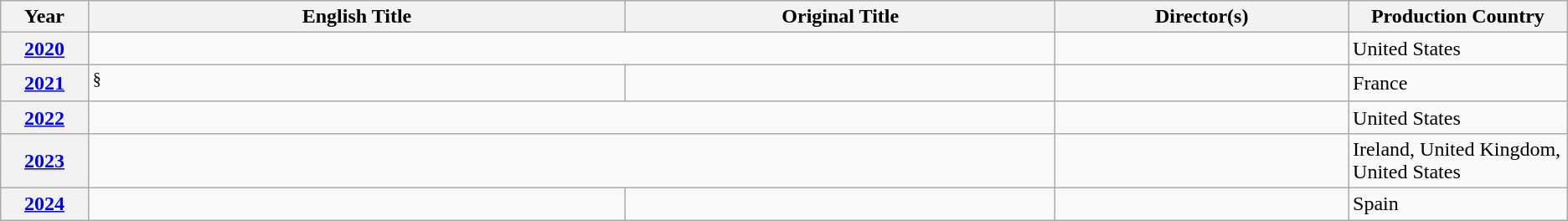<table class="wikitable">
<tr>
<th scope="col" style="width:1%;">Year</th>
<th scope="col" style="width:10%;">English Title</th>
<th scope="col" style="width:8%;">Original Title</th>
<th scope="col" style="width:5%;">Director(s)</th>
<th scope="col" style="width:3%;">Production Country</th>
</tr>
<tr>
<th style="text-align:center;"><a href='#'>2020</a></th>
<td colspan="2"></td>
<td></td>
<td>United States</td>
</tr>
<tr>
<th style="text-align:center;"><a href='#'>2021</a></th>
<td> <sup>§ </sup></td>
<td></td>
<td></td>
<td>France</td>
</tr>
<tr>
<th style="text-align:center;"><a href='#'>2022</a></th>
<td colspan="2"></td>
<td></td>
<td>United States</td>
</tr>
<tr>
<th style="text-align:center;"><a href='#'>2023</a></th>
<td colspan="2"></td>
<td></td>
<td>Ireland, United Kingdom, United States</td>
</tr>
<tr>
<th style="text-align:center;"><a href='#'>2024</a></th>
<td></td>
<td></td>
<td></td>
<td>Spain</td>
</tr>
</table>
